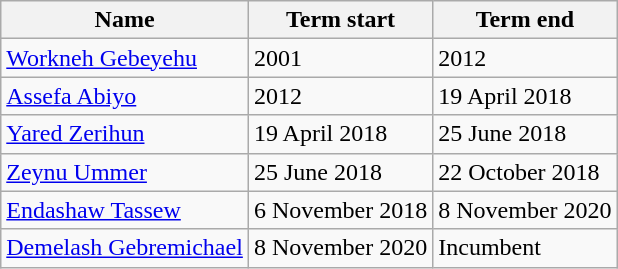<table class="wikitable">
<tr>
<th>Name</th>
<th>Term start</th>
<th>Term end</th>
</tr>
<tr>
<td><a href='#'>Workneh Gebeyehu</a></td>
<td>2001</td>
<td>2012</td>
</tr>
<tr>
<td><a href='#'>Assefa Abiyo</a></td>
<td>2012</td>
<td>19 April 2018</td>
</tr>
<tr>
<td><a href='#'>Yared Zerihun</a></td>
<td>19 April 2018</td>
<td>25 June 2018</td>
</tr>
<tr>
<td><a href='#'>Zeynu Ummer</a></td>
<td>25 June 2018</td>
<td>22 October 2018</td>
</tr>
<tr>
<td><a href='#'>Endashaw Tassew</a></td>
<td>6 November 2018</td>
<td>8 November 2020</td>
</tr>
<tr>
<td><a href='#'>Demelash Gebremichael</a></td>
<td>8 November 2020</td>
<td>Incumbent</td>
</tr>
</table>
